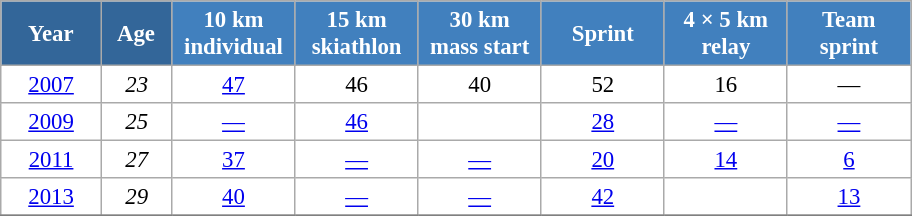<table class="wikitable" style="font-size:95%; text-align:center; border:grey solid 1px; border-collapse:collapse; background:#ffffff;">
<tr>
<th style="background-color:#369; color:white; width:60px;"> Year </th>
<th style="background-color:#369; color:white; width:40px;"> Age </th>
<th style="background-color:#4180be; color:white; width:75px;"> 10 km <br> individual </th>
<th style="background-color:#4180be; color:white; width:75px;"> 15 km <br> skiathlon </th>
<th style="background-color:#4180be; color:white; width:75px;"> 30 km <br> mass start </th>
<th style="background-color:#4180be; color:white; width:75px;"> Sprint </th>
<th style="background-color:#4180be; color:white; width:75px;"> 4 × 5 km <br> relay </th>
<th style="background-color:#4180be; color:white; width:75px;"> Team <br> sprint </th>
</tr>
<tr>
<td><a href='#'>2007</a></td>
<td><em>23</em></td>
<td><a href='#'>47</a></td>
<td>46</td>
<td>40</td>
<td>52</td>
<td>16</td>
<td>—</td>
</tr>
<tr>
<td><a href='#'>2009</a></td>
<td><em>25</em></td>
<td><a href='#'>—</a></td>
<td><a href='#'>46</a></td>
<td><a href='#'></a></td>
<td><a href='#'>28</a></td>
<td><a href='#'>—</a></td>
<td><a href='#'>—</a></td>
</tr>
<tr>
<td><a href='#'>2011</a></td>
<td><em>27</em></td>
<td><a href='#'>37</a></td>
<td><a href='#'>—</a></td>
<td><a href='#'>—</a></td>
<td><a href='#'>20</a></td>
<td><a href='#'>14</a></td>
<td><a href='#'>6</a></td>
</tr>
<tr>
<td><a href='#'>2013</a></td>
<td><em>29</em></td>
<td><a href='#'>40</a></td>
<td><a href='#'>—</a></td>
<td><a href='#'>—</a></td>
<td><a href='#'>42</a></td>
<td><a href='#'></a></td>
<td><a href='#'>13</a></td>
</tr>
<tr>
</tr>
</table>
